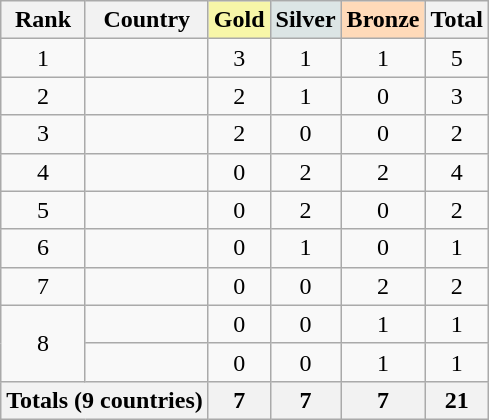<table class="wikitable sortable" style="text-align:center;">
<tr>
<th>Rank</th>
<th>Country</th>
<th style="background:#F7F6A8"> Gold</th>
<th style="background:#DCE5E5"> Silver</th>
<th style="background:#FFDAB9"> Bronze</th>
<th>Total</th>
</tr>
<tr>
<td>1</td>
<td style="text-align:left;"></td>
<td>3</td>
<td>1</td>
<td>1</td>
<td>5</td>
</tr>
<tr>
<td>2</td>
<td style="text-align:left;"></td>
<td>2</td>
<td>1</td>
<td>0</td>
<td>3</td>
</tr>
<tr>
<td>3</td>
<td style="text-align:left;"></td>
<td>2</td>
<td>0</td>
<td>0</td>
<td>2</td>
</tr>
<tr>
<td>4</td>
<td style="text-align:left;"></td>
<td>0</td>
<td>2</td>
<td>2</td>
<td>4</td>
</tr>
<tr>
<td>5</td>
<td style="text-align:left;"></td>
<td>0</td>
<td>2</td>
<td>0</td>
<td>2</td>
</tr>
<tr>
<td>6</td>
<td style="text-align:left;"></td>
<td>0</td>
<td>1</td>
<td>0</td>
<td>1</td>
</tr>
<tr>
<td>7</td>
<td style="text-align:left;"></td>
<td>0</td>
<td>0</td>
<td>2</td>
<td>2</td>
</tr>
<tr>
<td rowspan="2">8</td>
<td style="text-align:left;"></td>
<td>0</td>
<td>0</td>
<td>1</td>
<td>1</td>
</tr>
<tr>
<td style="text-align:left;"></td>
<td>0</td>
<td>0</td>
<td>1</td>
<td>1</td>
</tr>
<tr>
<th colspan="2" style="text-align:left;">Totals (9 countries)</th>
<th>7</th>
<th>7</th>
<th>7</th>
<th>21</th>
</tr>
</table>
